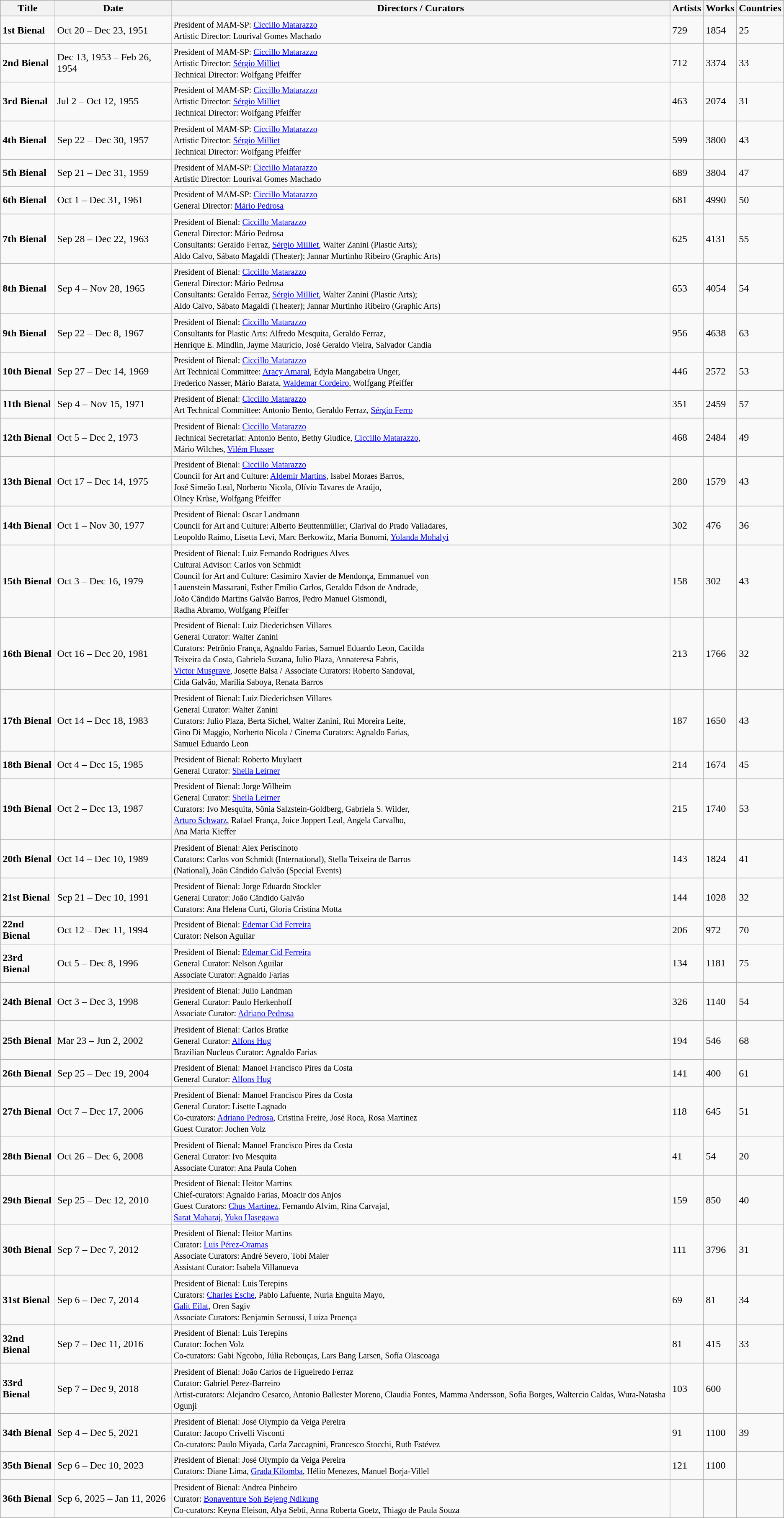<table class="wikitable">
<tr>
<th>Title</th>
<th>Date</th>
<th>Directors / Curators</th>
<th>Artists</th>
<th>Works</th>
<th>Countries</th>
</tr>
<tr>
<td><strong>1st Bienal</strong></td>
<td>Oct 20 – Dec 23, 1951</td>
<td><small>President of MAM-SP: <a href='#'>Ciccillo Matarazzo</a></small><br><small>Artistic Director: Lourival Gomes Machado</small></td>
<td>729</td>
<td>1854</td>
<td>25</td>
</tr>
<tr>
<td><strong>2nd Bienal</strong></td>
<td>Dec 13, 1953 – Feb 26, 1954</td>
<td><small>President of MAM-SP: <a href='#'>Ciccillo Matarazzo</a></small><br><small>Artistic Director: <a href='#'>Sérgio Milliet</a></small><br><small>Technical Director: Wolfgang Pfeiffer</small></td>
<td>712</td>
<td>3374</td>
<td>33</td>
</tr>
<tr>
<td><strong>3rd Bienal</strong></td>
<td>Jul 2 – Oct 12, 1955</td>
<td><small>President of MAM-SP: <a href='#'>Ciccillo Matarazzo</a></small><br><small>Artistic Director: <a href='#'>Sérgio Milliet</a></small><br><small>Technical Director: Wolfgang Pfeiffer</small></td>
<td>463</td>
<td>2074</td>
<td>31</td>
</tr>
<tr>
<td><strong>4th Bienal</strong></td>
<td>Sep 22 – Dec 30, 1957</td>
<td><small>President of MAM-SP: <a href='#'>Ciccillo Matarazzo</a></small><br><small>Artistic Director: <a href='#'>Sérgio Milliet</a></small><br><small>Technical Director: Wolfgang Pfeiffer</small></td>
<td>599</td>
<td>3800</td>
<td>43</td>
</tr>
<tr>
<td><strong>5th Bienal</strong></td>
<td>Sep 21 – Dec 31, 1959</td>
<td><small>President of MAM-SP: <a href='#'>Ciccillo Matarazzo</a></small><br><small>Artistic Director: Lourival Gomes Machado</small></td>
<td>689</td>
<td>3804</td>
<td>47</td>
</tr>
<tr>
<td><strong>6th Bienal</strong></td>
<td>Oct 1 – Dec 31, 1961</td>
<td><small>President of MAM-SP: <a href='#'>Ciccillo Matarazzo</a></small><br><small>General Director: <a href='#'>Mário Pedrosa</a></small></td>
<td>681</td>
<td>4990</td>
<td>50</td>
</tr>
<tr>
<td><strong>7th Bienal</strong></td>
<td>Sep 28 – Dec 22, 1963</td>
<td><small>President of Bienal: <a href='#'>Ciccillo Matarazzo</a></small><br><small>General Director: Mário Pedrosa</small><br><small>Consultants: Geraldo Ferraz, <a href='#'>Sérgio Milliet</a>, Walter Zanini (Plastic Arts);</small><br><small>Aldo Calvo, Sábato Magaldi (Theater); Jannar Murtinho Ribeiro (Graphic Arts)</small></td>
<td>625</td>
<td>4131</td>
<td>55</td>
</tr>
<tr>
<td><strong>8th Bienal</strong></td>
<td>Sep 4 – Nov 28, 1965</td>
<td><small>President of Bienal: <a href='#'>Ciccillo Matarazzo</a></small><br><small>General Director: Mário Pedrosa</small><br><small>Consultants: Geraldo Ferraz, <a href='#'>Sérgio Milliet</a>, Walter Zanini (Plastic Arts);</small><br><small>Aldo Calvo, Sábato Magaldi (Theater); Jannar Murtinho Ribeiro (Graphic Arts)</small></td>
<td>653</td>
<td>4054</td>
<td>54</td>
</tr>
<tr>
<td><strong>9th Bienal</strong></td>
<td>Sep 22 – Dec 8, 1967</td>
<td><small>President of Bienal: <a href='#'>Ciccillo Matarazzo</a></small><br><small>Consultants for Plastic Arts: Alfredo Mesquita, Geraldo Ferraz,</small><br><small>Henrique E. Mindlin, Jayme Maurício, José Geraldo Vieira, Salvador Candia</small></td>
<td>956</td>
<td>4638</td>
<td>63</td>
</tr>
<tr>
<td><strong>10th Bienal</strong></td>
<td>Sep 27 – Dec 14, 1969</td>
<td><small>President of Bienal: <a href='#'>Ciccillo Matarazzo</a></small><br><small>Art Technical Committee: <a href='#'>Aracy Amaral</a>, Edyla Mangabeira Unger,</small><br><small>Frederico Nasser, Mário Barata, <a href='#'>Waldemar Cordeiro</a>, Wolfgang Pfeiffer</small></td>
<td>446</td>
<td>2572</td>
<td>53</td>
</tr>
<tr>
<td><strong>11th Bienal</strong></td>
<td>Sep 4 – Nov 15, 1971</td>
<td><small>President of Bienal: <a href='#'>Ciccillo Matarazzo</a></small><br><small>Art Technical Committee: Antonio Bento, Geraldo Ferraz, <a href='#'>Sérgio Ferro</a></small></td>
<td>351</td>
<td>2459</td>
<td>57</td>
</tr>
<tr>
<td><strong>12th Bienal</strong></td>
<td>Oct 5 – Dec 2, 1973</td>
<td><small>President of Bienal: <a href='#'>Ciccillo Matarazzo</a></small><br><small>Technical Secretariat: Antonio Bento, Bethy Giudice, <a href='#'>Ciccillo Matarazzo</a>,</small><br><small>Mário Wilches, <a href='#'>Vilém Flusser</a></small></td>
<td>468</td>
<td>2484</td>
<td>49</td>
</tr>
<tr>
<td><strong>13th Bienal</strong></td>
<td>Oct 17 – Dec 14, 1975</td>
<td><small>President of Bienal: <a href='#'>Ciccillo Matarazzo</a></small><br><small>Council for Art and Culture: <a href='#'>Aldemir Martins</a>, Isabel Moraes Barros,</small><br><small>José Simeão Leal, Norberto Nicola, Olívio Tavares de Araújo,</small><br><small>Olney Krüse, Wolfgang Pfeiffer</small></td>
<td>280</td>
<td>1579</td>
<td>43</td>
</tr>
<tr>
<td><strong>14th Bienal</strong></td>
<td>Oct 1 – Nov 30, 1977</td>
<td><small>President of Bienal: Oscar Landmann</small><br><small>Council for Art and Culture: Alberto Beuttenmüller, Clarival do Prado Valladares,</small><br><small>Leopoldo Raimo, Lisetta Levi, Marc Berkowitz, Maria Bonomi, <a href='#'>Yolanda Mohalyi</a></small></td>
<td>302</td>
<td>476</td>
<td>36</td>
</tr>
<tr>
<td><strong>15th Bienal</strong></td>
<td>Oct 3 – Dec 16, 1979</td>
<td><small>President of Bienal: Luiz Fernando Rodrigues Alves</small><br><small>Cultural Advisor: Carlos von Schmidt</small><br><small>Council for Art and Culture: Casimiro Xavier de Mendonça, Emmanuel von</small><br><small>Lauenstein Massarani, Esther Emílio Carlos, Geraldo Edson de Andrade,</small><br><small>João Cândido Martins Galvão Barros, Pedro Manuel Gismondi,</small><br><small>Radha Abramo, Wolfgang Pfeiffer</small></td>
<td>158</td>
<td>302</td>
<td>43</td>
</tr>
<tr>
<td><strong>16th Bienal</strong></td>
<td>Oct 16 – Dec 20, 1981</td>
<td><small>President of Bienal: Luiz Diederichsen Villares</small><br><small>General Curator: Walter Zanini</small><br><small>Curators: Petrônio França, Agnaldo Farias, Samuel Eduardo Leon, Cacilda</small><br><small>Teixeira da Costa, Gabriela Suzana, Julio Plaza, Annateresa Fabris,</small><br><small><a href='#'>Victor Musgrave</a>, Josette Balsa /</small> <small>Associate Curators: Roberto Sandoval,</small><br><small>Cida Galvão, Marília Saboya, Renata Barros</small></td>
<td>213</td>
<td>1766</td>
<td>32</td>
</tr>
<tr>
<td><strong>17th Bienal</strong></td>
<td>Oct 14 – Dec 18, 1983</td>
<td><small>President of Bienal: Luiz Diederichsen Villares</small><br><small>General Curator: Walter Zanini</small><br><small>Curators: Julio Plaza, Berta Sichel, Walter Zanini, Rui Moreira Leite,</small><br><small>Gino Di Maggio, Norberto Nicola /</small> <small>Cinema Curators: Agnaldo Farias,</small><br><small>Samuel Eduardo Leon</small></td>
<td>187</td>
<td>1650</td>
<td>43</td>
</tr>
<tr>
<td><strong>18th Bienal</strong></td>
<td>Oct 4 – Dec 15, 1985</td>
<td><small>President of Bienal: Roberto Muylaert</small><br><small>General Curator: <a href='#'>Sheila Leirner</a></small></td>
<td>214</td>
<td>1674</td>
<td>45</td>
</tr>
<tr>
<td><strong>19th Bienal</strong></td>
<td>Oct 2 – Dec 13, 1987</td>
<td><small>President of Bienal: Jorge Wilheim</small><br><small>General Curator: <a href='#'>Sheila Leirner</a></small><br><small>Curators: Ivo Mesquita, Sônia Salzstein-Goldberg, Gabriela S. Wilder,</small><br><small><a href='#'>Arturo Schwarz</a>, Rafael França, Joice Joppert Leal, Angela Carvalho,</small><br><small>Ana Maria Kieffer</small></td>
<td>215</td>
<td>1740</td>
<td>53</td>
</tr>
<tr>
<td><strong>20th Bienal</strong></td>
<td>Oct 14 – Dec 10, 1989</td>
<td><small>President of Bienal: Alex Periscinoto</small><br><small>Curators: Carlos von Schmidt (International), Stella Teixeira de Barros</small><br><small>(National), João Cândido Galvão (Special Events)</small></td>
<td>143</td>
<td>1824</td>
<td>41</td>
</tr>
<tr>
<td><strong>21st Bienal</strong></td>
<td>Sep 21 – Dec 10, 1991</td>
<td><small>President of Bienal: Jorge Eduardo Stockler</small><br><small>General Curator: João Cândido Galvão</small><br><small>Curators: Ana Helena Curti, Gloria Cristina Motta</small></td>
<td>144</td>
<td>1028</td>
<td>32</td>
</tr>
<tr>
<td><strong>22nd Bienal</strong></td>
<td>Oct 12 – Dec 11, 1994</td>
<td><small>President of Bienal: <a href='#'>Edemar Cid Ferreira</a></small><br><small>Curator: Nelson Aguilar</small></td>
<td>206</td>
<td>972</td>
<td>70</td>
</tr>
<tr>
<td><strong>23rd Bienal</strong></td>
<td>Oct 5 – Dec 8, 1996</td>
<td><small>President of Bienal: <a href='#'>Edemar Cid Ferreira</a></small><br><small>General Curator: Nelson Aguilar</small><br><small>Associate Curator: Agnaldo Farias</small></td>
<td>134</td>
<td>1181</td>
<td>75</td>
</tr>
<tr>
<td><strong>24th Bienal</strong></td>
<td>Oct 3 – Dec 3, 1998</td>
<td><small>President of Bienal: Julio Landman</small><br><small>General Curator: Paulo Herkenhoff</small><br><small>Associate Curator: <a href='#'>Adriano Pedrosa</a></small></td>
<td>326</td>
<td>1140</td>
<td>54</td>
</tr>
<tr>
<td><strong>25th Bienal</strong></td>
<td>Mar 23 – Jun 2, 2002</td>
<td><small>President of Bienal: Carlos Bratke</small><br><small>General Curator: <a href='#'>Alfons Hug</a></small><br><small>Brazilian Nucleus Curator: Agnaldo Farias</small></td>
<td>194</td>
<td>546</td>
<td>68</td>
</tr>
<tr>
<td><strong>26th Bienal</strong></td>
<td>Sep 25 – Dec 19, 2004</td>
<td><small>President of Bienal: Manoel Francisco Pires da Costa</small><br><small>General Curator: <a href='#'>Alfons Hug</a></small></td>
<td>141</td>
<td>400</td>
<td>61</td>
</tr>
<tr>
<td><strong>27th Bienal</strong></td>
<td>Oct 7 – Dec 17, 2006</td>
<td><small>President of Bienal: Manoel Francisco Pires da Costa</small><br><small>General Curator: Lisette Lagnado</small><br><small>Co-curators: <a href='#'>Adriano Pedrosa</a>, Cristina Freire, José Roca, Rosa Martínez</small><br><small>Guest Curator: Jochen Volz</small></td>
<td>118</td>
<td>645</td>
<td>51</td>
</tr>
<tr>
<td><strong>28th Bienal</strong></td>
<td>Oct 26 – Dec 6, 2008</td>
<td><small>President of Bienal: Manoel Francisco Pires da Costa</small><br><small>General Curator: Ivo Mesquita</small><br><small>Associate Curator: Ana Paula Cohen</small></td>
<td>41</td>
<td>54</td>
<td>20</td>
</tr>
<tr>
<td><strong>29th Bienal</strong></td>
<td>Sep 25 – Dec 12, 2010</td>
<td><small>President of Bienal: Heitor Martins</small><br><small>Chief-curators: Agnaldo Farias, Moacir dos Anjos</small><br><small>Guest Curators: <a href='#'>Chus Martinez</a>, Fernando Alvim, Rina Carvajal,</small><br><small><a href='#'>Sarat Maharaj</a>, <a href='#'>Yuko Hasegawa</a></small></td>
<td>159</td>
<td>850</td>
<td>40</td>
</tr>
<tr>
<td><strong>30th Bienal</strong></td>
<td>Sep 7 – Dec 7, 2012</td>
<td><small>President of Bienal: Heitor Martins</small><br><small>Curator: <a href='#'>Luis Pérez-Oramas</a></small><br><small>Associate Curators: André Severo, Tobi Maier</small><br><small>Assistant Curator: Isabela Villanueva</small></td>
<td>111</td>
<td>3796</td>
<td>31</td>
</tr>
<tr>
<td><strong>31st Bienal</strong></td>
<td>Sep 6 – Dec 7, 2014</td>
<td><small>President of Bienal: Luis Terepins</small><br><small>Curators: <a href='#'>Charles Esche</a>, Pablo Lafuente, Nuria Enguita Mayo,</small><br><small><a href='#'>Galit Eilat</a>, Oren Sagiv</small><br><small>Associate Curators: Benjamin Seroussi, Luiza Proença</small></td>
<td>69</td>
<td>81</td>
<td>34</td>
</tr>
<tr>
<td><strong>32nd Bienal</strong></td>
<td>Sep 7 – Dec 11, 2016</td>
<td><small>President of Bienal: Luis Terepins</small><br><small>Curator: Jochen Volz</small><br><small>Co-curators: Gabi Ngcobo, Júlia Rebouças, Lars Bang Larsen, Sofía Olascoaga</small></td>
<td>81</td>
<td>415</td>
<td>33</td>
</tr>
<tr>
<td><strong>33rd Bienal</strong></td>
<td>Sep 7 – Dec 9, 2018</td>
<td><small>President of Bienal: João Carlos de Figueiredo Ferraz</small><br><small>Curator: Gabriel Perez-Barreiro</small><br><small>Artist-curators: Alejandro Cesarco, Antonio Ballester Moreno, Claudia Fontes, Mamma Andersson, Sofia Borges, Waltercio Caldas, Wura-Natasha Ogunji</small></td>
<td>103</td>
<td>600</td>
<td></td>
</tr>
<tr>
<td><strong>34th Bienal</strong></td>
<td>Sep 4 – Dec 5, 2021</td>
<td><small>President of Bienal: José Olympio da Veiga Pereira</small><br><small>Curator: Jacopo Crivelli Visconti</small><br><small>Co-curators: Paulo Miyada, Carla Zaccagnini, Francesco Stocchi, Ruth Estévez</small></td>
<td>91</td>
<td>1100</td>
<td>39</td>
</tr>
<tr>
<td><strong>35th Bienal</strong></td>
<td>Sep 6 – Dec 10, 2023</td>
<td><small>President of Bienal: José Olympio da Veiga Pereira</small><br><small>Curators: Diane Lima, <a href='#'>Grada Kilomba</a>, Hélio Menezes, Manuel Borja-Villel</small></td>
<td>121</td>
<td>1100</td>
<td></td>
</tr>
<tr>
<td><strong>36th Bienal</strong></td>
<td>Sep 6, 2025 – Jan 11, 2026</td>
<td><small>President of Bienal: Andrea Pinheiro</small><br><small>Curator: <a href='#'>Bonaventure Soh Bejeng Ndikung</a></small><br><small>Co-curators: Keyna Eleison, Alya Sebti, Anna Roberta Goetz, Thiago de Paula Souza</small></td>
<td></td>
<td></td>
<td></td>
</tr>
</table>
